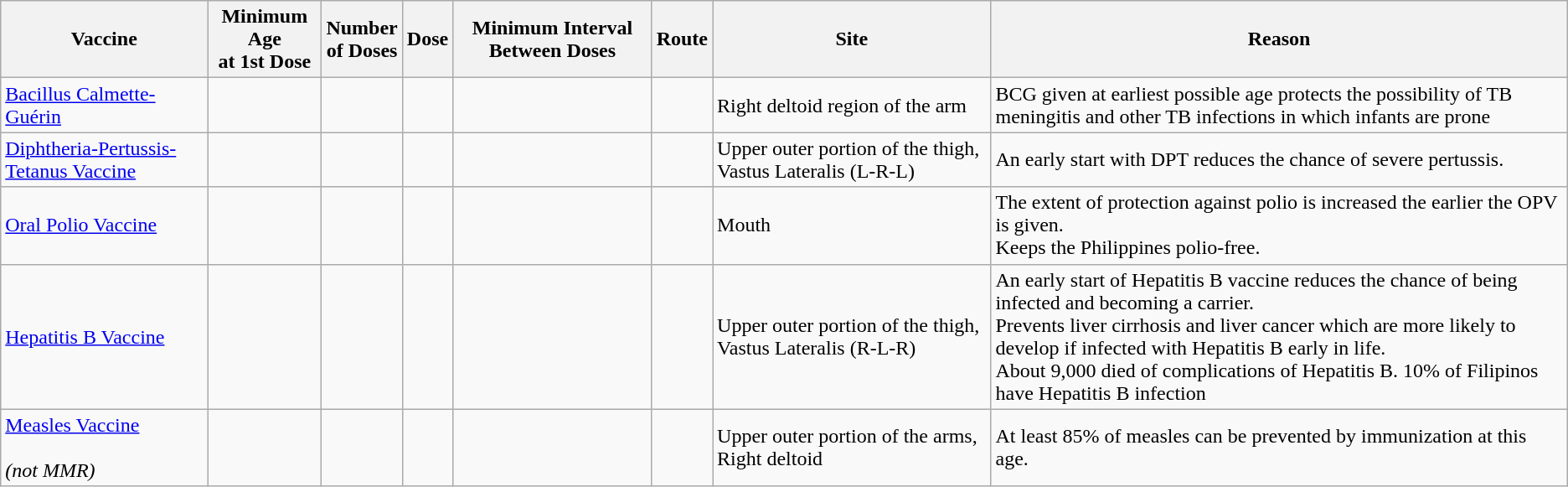<table class="wikitable">
<tr>
<th>Vaccine</th>
<th>Minimum Age <br>at 1st Dose</th>
<th>Number <br>of Doses</th>
<th>Dose</th>
<th>Minimum Interval Between Doses</th>
<th>Route</th>
<th>Site</th>
<th>Reason</th>
</tr>
<tr>
<td><a href='#'>Bacillus Calmette-Guérin</a></td>
<td></td>
<td></td>
<td></td>
<td></td>
<td></td>
<td>Right deltoid region of the arm</td>
<td>BCG given at earliest possible age protects the possibility of TB meningitis and other TB infections in which infants are prone</td>
</tr>
<tr>
<td><a href='#'>Diphtheria-Pertussis-Tetanus Vaccine</a></td>
<td></td>
<td></td>
<td></td>
<td></td>
<td></td>
<td>Upper outer portion of the thigh, Vastus Lateralis (L-R-L)</td>
<td>An early start with DPT reduces the chance of severe pertussis.</td>
</tr>
<tr>
<td><a href='#'>Oral Polio Vaccine</a></td>
<td></td>
<td></td>
<td></td>
<td></td>
<td></td>
<td>Mouth</td>
<td>The extent of protection against polio is increased the earlier the OPV is given.  <br>Keeps the Philippines polio-free.</td>
</tr>
<tr>
<td><a href='#'>Hepatitis B Vaccine</a></td>
<td></td>
<td></td>
<td></td>
<td></td>
<td></td>
<td>Upper outer portion of the thigh, Vastus Lateralis (R-L-R)</td>
<td>An early start of Hepatitis B vaccine reduces the chance of being infected and becoming a carrier. <br> Prevents liver cirrhosis and liver cancer which are more likely to develop if infected with Hepatitis B early in life.  <br>About 9,000 died of complications of Hepatitis B.  10% of Filipinos have Hepatitis B infection</td>
</tr>
<tr>
<td><a href='#'>Measles Vaccine</a> <br><br><em>(not MMR)</em></td>
<td></td>
<td></td>
<td></td>
<td></td>
<td></td>
<td>Upper outer portion of the arms, Right deltoid</td>
<td>At least 85% of measles can be prevented by immunization at this age.</td>
</tr>
</table>
